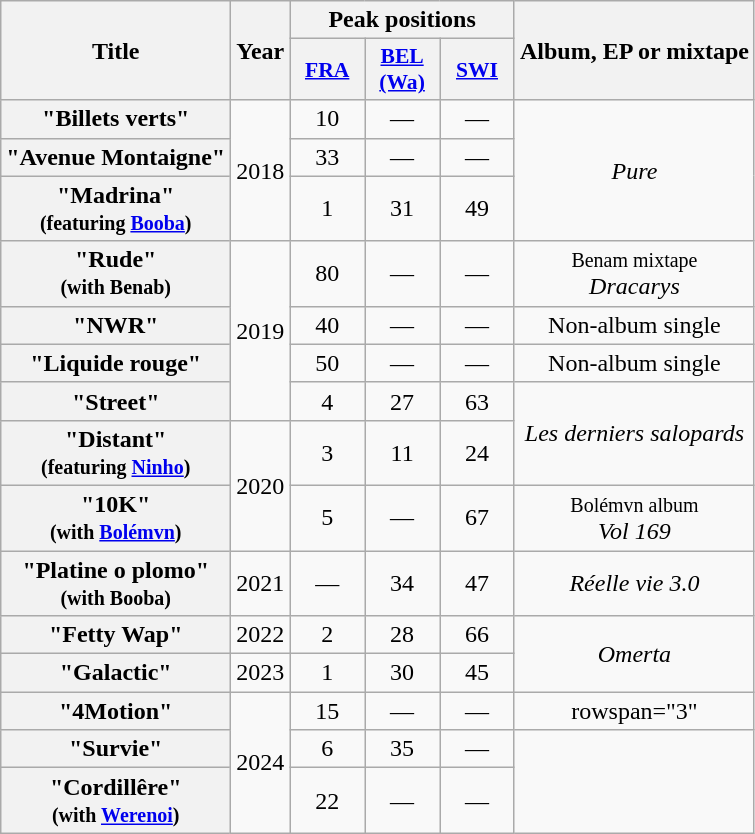<table class="wikitable plainrowheaders" style="text-align:center">
<tr>
<th scope="col" rowspan="2">Title</th>
<th scope="col" rowspan="2">Year</th>
<th scope="col" colspan="3">Peak positions</th>
<th scope="col" rowspan="2">Album, EP or mixtape</th>
</tr>
<tr>
<th scope="col" style="width:3em;font-size:90%;"><a href='#'>FRA</a><br></th>
<th scope="col" style="width:3em;font-size:90%;"><a href='#'>BEL<br>(Wa)</a><br></th>
<th scope="col" style="width:3em;font-size:90%;"><a href='#'>SWI</a><br></th>
</tr>
<tr>
<th scope="row">"Billets verts"</th>
<td rowspan=3>2018</td>
<td>10</td>
<td>—</td>
<td>—</td>
<td rowspan=3><em>Pure</em></td>
</tr>
<tr>
<th scope="row">"Avenue Montaigne"</th>
<td>33</td>
<td>—</td>
<td>—</td>
</tr>
<tr>
<th scope="row">"Madrina"<br><small>(featuring <a href='#'>Booba</a>)</small></th>
<td>1</td>
<td>31</td>
<td>49</td>
</tr>
<tr>
<th scope="row">"Rude"<br><small>(with Benab)</small></th>
<td rowspan=4>2019</td>
<td>80</td>
<td>—</td>
<td>—</td>
<td><small>Benam mixtape</small><br> <em>Dracarys</em></td>
</tr>
<tr>
<th scope="row">"NWR"</th>
<td>40</td>
<td>—</td>
<td>—</td>
<td>Non-album single</td>
</tr>
<tr>
<th scope="row">"Liquide rouge"</th>
<td>50</td>
<td>—</td>
<td>—</td>
<td>Non-album single</td>
</tr>
<tr>
<th scope="row">"Street"</th>
<td>4</td>
<td>27</td>
<td>63</td>
<td rowspan="2"><em>Les derniers salopards</em></td>
</tr>
<tr>
<th scope="row">"Distant"<br><small>(featuring <a href='#'>Ninho</a>)</small></th>
<td rowspan=2>2020</td>
<td>3</td>
<td>11</td>
<td>24</td>
</tr>
<tr>
<th scope="row">"10K"<br><small>(with <a href='#'>Bolémvn</a>)</small></th>
<td>5</td>
<td>—</td>
<td>67</td>
<td><small>Bolémvn album</small><br><em>Vol 169</em></td>
</tr>
<tr>
<th scope="row">"Platine o plomo"<br><small>(with Booba)</small></th>
<td>2021</td>
<td>—</td>
<td>34</td>
<td>47</td>
<td><em>Réelle vie 3.0</em></td>
</tr>
<tr>
<th scope="row">"Fetty Wap"</th>
<td>2022</td>
<td>2</td>
<td>28</td>
<td>66</td>
<td rowspan="2"><em>Omerta</em></td>
</tr>
<tr>
<th scope="row">"Galactic"</th>
<td>2023</td>
<td>1</td>
<td>30</td>
<td>45</td>
</tr>
<tr>
<th scope="row">"4Motion"</th>
<td rowspan="3">2024</td>
<td>15</td>
<td>—</td>
<td>—</td>
<td>rowspan="3" </td>
</tr>
<tr>
<th scope="row">"Survie"</th>
<td>6</td>
<td>35</td>
<td>—</td>
</tr>
<tr>
<th scope="row">"Cordillêre" <br><small>(with <a href='#'>Werenoi</a>)</small></th>
<td>22</td>
<td>—</td>
<td>—</td>
</tr>
</table>
